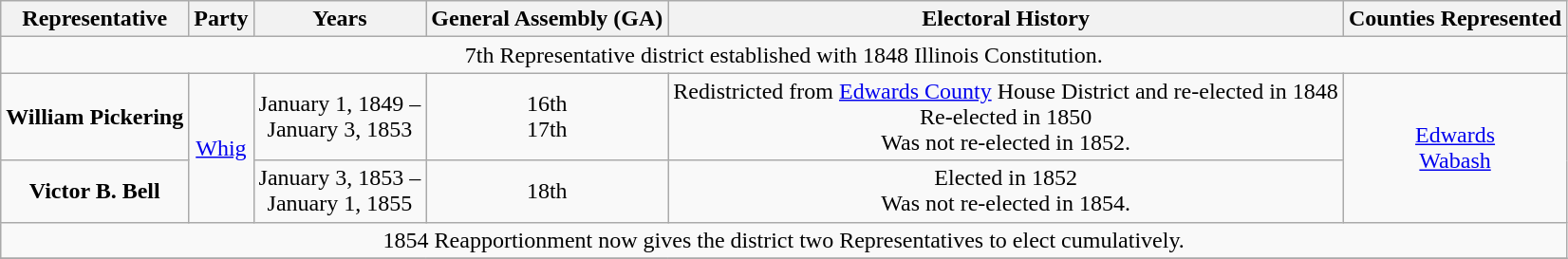<table class="wikitable" style="text-align:center">
<tr>
<th>Representative</th>
<th>Party</th>
<th>Years</th>
<th>General Assembly (GA)</th>
<th>Electoral History</th>
<th>Counties Represented</th>
</tr>
<tr>
<td colspan=6>7th Representative district established with 1848 Illinois Constitution.</td>
</tr>
<tr>
<td><strong>William Pickering</strong></td>
<td rowspan=2 ><a href='#'>Whig</a></td>
<td>January 1, 1849 –<br>January 3, 1853</td>
<td>16th<br>17th</td>
<td>Redistricted from <a href='#'>Edwards County</a> House District and re-elected in 1848<br>Re-elected in 1850<br>Was not re-elected in 1852.</td>
<td rowspan=2><a href='#'>Edwards</a><br><a href='#'>Wabash</a></td>
</tr>
<tr>
<td><strong>Victor B. Bell</strong></td>
<td>January 3, 1853 –<br>January 1, 1855</td>
<td>18th</td>
<td>Elected in 1852<br>Was not re-elected in 1854.</td>
</tr>
<tr>
<td colspan=6>1854 Reapportionment now gives the district two Representatives to elect cumulatively.</td>
</tr>
<tr>
</tr>
</table>
